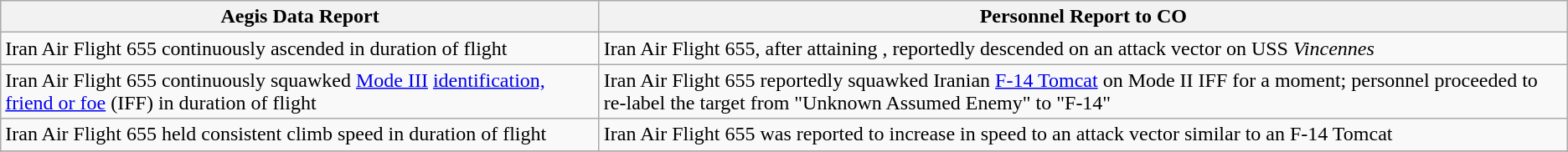<table class="wikitable">
<tr>
<th>Aegis Data Report</th>
<th>Personnel Report to CO</th>
</tr>
<tr>
<td>Iran Air Flight 655 continuously ascended in duration of flight</td>
<td>Iran Air Flight 655, after attaining , reportedly descended on an attack vector on USS <em>Vincennes</em></td>
</tr>
<tr>
<td>Iran Air Flight 655 continuously squawked <a href='#'>Mode III</a> <a href='#'>identification, friend or foe</a> (IFF) in duration of flight</td>
<td>Iran Air Flight 655 reportedly squawked Iranian <a href='#'>F-14 Tomcat</a> on Mode II IFF for a moment; personnel proceeded to re-label the target from "Unknown Assumed Enemy" to "F-14"</td>
</tr>
<tr>
<td>Iran Air Flight 655 held consistent climb speed in duration of flight</td>
<td>Iran Air Flight 655 was reported to increase in speed to an attack vector similar to an F-14 Tomcat</td>
</tr>
<tr>
</tr>
</table>
